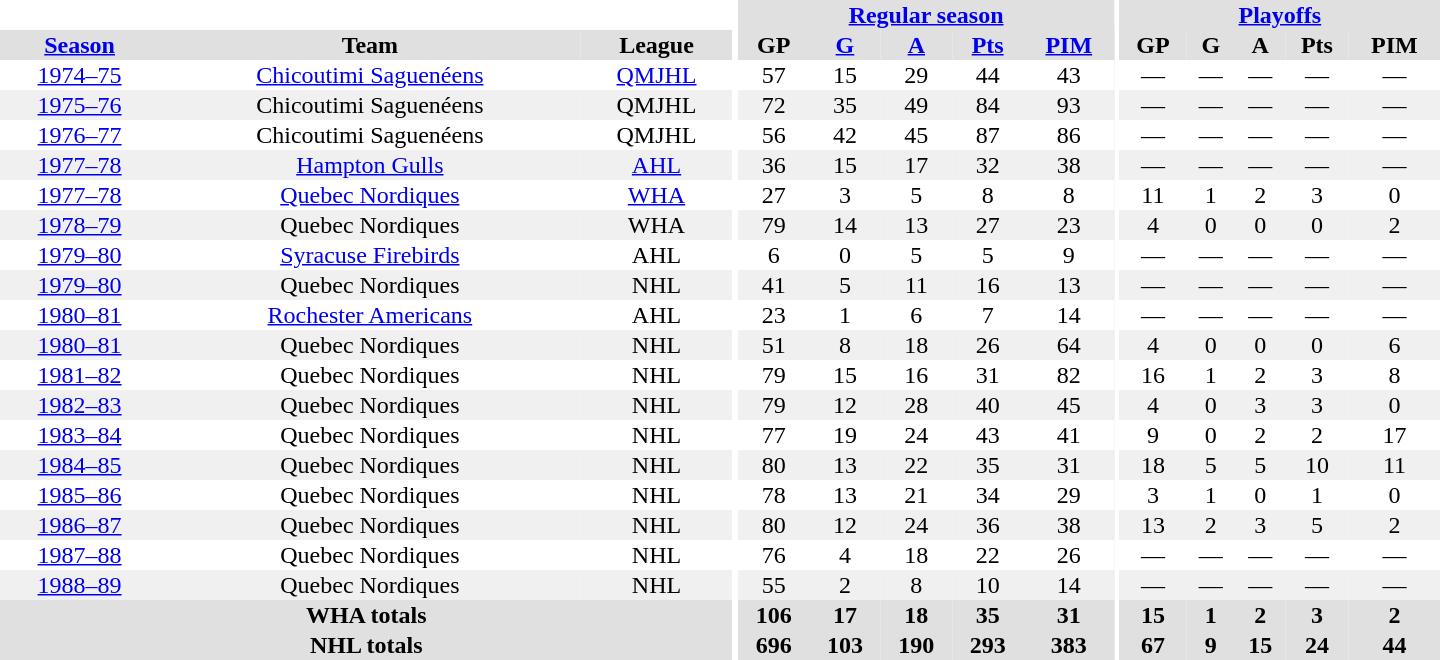<table border="0" cellpadding="1" cellspacing="0" style="text-align:center; width:60em">
<tr bgcolor="#e0e0e0">
<th colspan="3" bgcolor="#ffffff"></th>
<th rowspan="100" bgcolor="#ffffff"></th>
<th colspan="5"><a href='#'>Regular season</a></th>
<th rowspan="100" bgcolor="#ffffff"></th>
<th colspan="5"><a href='#'>Playoffs</a></th>
</tr>
<tr bgcolor="#e0e0e0">
<th><a href='#'>Season</a></th>
<th>Team</th>
<th>League</th>
<th>GP</th>
<th><a href='#'>G</a></th>
<th><a href='#'>A</a></th>
<th><a href='#'>Pts</a></th>
<th><a href='#'>PIM</a></th>
<th>GP</th>
<th>G</th>
<th>A</th>
<th>Pts</th>
<th>PIM</th>
</tr>
<tr>
<td><a href='#'>1974–75</a></td>
<td><a href='#'>Chicoutimi Saguenéens</a></td>
<td><a href='#'>QMJHL</a></td>
<td>57</td>
<td>15</td>
<td>29</td>
<td>44</td>
<td>43</td>
<td>—</td>
<td>—</td>
<td>—</td>
<td>—</td>
<td>—</td>
</tr>
<tr bgcolor="#f0f0f0">
<td><a href='#'>1975–76</a></td>
<td>Chicoutimi Saguenéens</td>
<td>QMJHL</td>
<td>72</td>
<td>35</td>
<td>49</td>
<td>84</td>
<td>93</td>
<td>—</td>
<td>—</td>
<td>—</td>
<td>—</td>
<td>—</td>
</tr>
<tr>
<td><a href='#'>1976–77</a></td>
<td>Chicoutimi Saguenéens</td>
<td>QMJHL</td>
<td>56</td>
<td>42</td>
<td>45</td>
<td>87</td>
<td>86</td>
<td>—</td>
<td>—</td>
<td>—</td>
<td>—</td>
<td>—</td>
</tr>
<tr bgcolor="#f0f0f0">
<td><a href='#'>1977–78</a></td>
<td><a href='#'>Hampton Gulls</a></td>
<td><a href='#'>AHL</a></td>
<td>36</td>
<td>15</td>
<td>17</td>
<td>32</td>
<td>38</td>
<td>—</td>
<td>—</td>
<td>—</td>
<td>—</td>
<td>—</td>
</tr>
<tr>
<td><a href='#'>1977–78</a></td>
<td><a href='#'>Quebec Nordiques</a></td>
<td><a href='#'>WHA</a></td>
<td>27</td>
<td>3</td>
<td>5</td>
<td>8</td>
<td>8</td>
<td>11</td>
<td>1</td>
<td>2</td>
<td>3</td>
<td>0</td>
</tr>
<tr bgcolor="#f0f0f0">
<td><a href='#'>1978–79</a></td>
<td>Quebec Nordiques</td>
<td>WHA</td>
<td>79</td>
<td>14</td>
<td>13</td>
<td>27</td>
<td>23</td>
<td>4</td>
<td>0</td>
<td>0</td>
<td>0</td>
<td>2</td>
</tr>
<tr>
<td><a href='#'>1979–80</a></td>
<td><a href='#'>Syracuse Firebirds</a></td>
<td>AHL</td>
<td>6</td>
<td>0</td>
<td>5</td>
<td>5</td>
<td>9</td>
<td>—</td>
<td>—</td>
<td>—</td>
<td>—</td>
<td>—</td>
</tr>
<tr bgcolor="#f0f0f0">
<td><a href='#'>1979–80</a></td>
<td>Quebec Nordiques</td>
<td>NHL</td>
<td>41</td>
<td>5</td>
<td>11</td>
<td>16</td>
<td>13</td>
<td>—</td>
<td>—</td>
<td>—</td>
<td>—</td>
<td>—</td>
</tr>
<tr>
<td><a href='#'>1980–81</a></td>
<td><a href='#'>Rochester Americans</a></td>
<td>AHL</td>
<td>23</td>
<td>1</td>
<td>6</td>
<td>7</td>
<td>14</td>
<td>—</td>
<td>—</td>
<td>—</td>
<td>—</td>
<td>—</td>
</tr>
<tr bgcolor="#f0f0f0">
<td><a href='#'>1980–81</a></td>
<td>Quebec Nordiques</td>
<td>NHL</td>
<td>51</td>
<td>8</td>
<td>18</td>
<td>26</td>
<td>64</td>
<td>4</td>
<td>0</td>
<td>0</td>
<td>0</td>
<td>6</td>
</tr>
<tr>
<td><a href='#'>1981–82</a></td>
<td>Quebec Nordiques</td>
<td>NHL</td>
<td>79</td>
<td>15</td>
<td>16</td>
<td>31</td>
<td>82</td>
<td>16</td>
<td>1</td>
<td>2</td>
<td>3</td>
<td>8</td>
</tr>
<tr bgcolor="#f0f0f0">
<td><a href='#'>1982–83</a></td>
<td>Quebec Nordiques</td>
<td>NHL</td>
<td>79</td>
<td>12</td>
<td>28</td>
<td>40</td>
<td>45</td>
<td>4</td>
<td>0</td>
<td>3</td>
<td>3</td>
<td>0</td>
</tr>
<tr>
<td><a href='#'>1983–84</a></td>
<td>Quebec Nordiques</td>
<td>NHL</td>
<td>77</td>
<td>19</td>
<td>24</td>
<td>43</td>
<td>41</td>
<td>9</td>
<td>0</td>
<td>2</td>
<td>2</td>
<td>17</td>
</tr>
<tr bgcolor="#f0f0f0">
<td><a href='#'>1984–85</a></td>
<td>Quebec Nordiques</td>
<td>NHL</td>
<td>80</td>
<td>13</td>
<td>22</td>
<td>35</td>
<td>31</td>
<td>18</td>
<td>5</td>
<td>5</td>
<td>10</td>
<td>11</td>
</tr>
<tr>
<td><a href='#'>1985–86</a></td>
<td>Quebec Nordiques</td>
<td>NHL</td>
<td>78</td>
<td>13</td>
<td>21</td>
<td>34</td>
<td>29</td>
<td>3</td>
<td>1</td>
<td>0</td>
<td>1</td>
<td>0</td>
</tr>
<tr bgcolor="#f0f0f0">
<td><a href='#'>1986–87</a></td>
<td>Quebec Nordiques</td>
<td>NHL</td>
<td>80</td>
<td>12</td>
<td>24</td>
<td>36</td>
<td>38</td>
<td>13</td>
<td>2</td>
<td>3</td>
<td>5</td>
<td>2</td>
</tr>
<tr>
<td><a href='#'>1987–88</a></td>
<td>Quebec Nordiques</td>
<td>NHL</td>
<td>76</td>
<td>4</td>
<td>18</td>
<td>22</td>
<td>26</td>
<td>—</td>
<td>—</td>
<td>—</td>
<td>—</td>
<td>—</td>
</tr>
<tr bgcolor="#f0f0f0">
<td><a href='#'>1988–89</a></td>
<td>Quebec Nordiques</td>
<td>NHL</td>
<td>55</td>
<td>2</td>
<td>8</td>
<td>10</td>
<td>14</td>
<td>—</td>
<td>—</td>
<td>—</td>
<td>—</td>
<td>—</td>
</tr>
<tr bgcolor="#e0e0e0">
<th colspan="3">WHA totals</th>
<th>106</th>
<th>17</th>
<th>18</th>
<th>35</th>
<th>31</th>
<th>15</th>
<th>1</th>
<th>2</th>
<th>3</th>
<th>2</th>
</tr>
<tr bgcolor="#e0e0e0">
<th colspan="3">NHL totals</th>
<th>696</th>
<th>103</th>
<th>190</th>
<th>293</th>
<th>383</th>
<th>67</th>
<th>9</th>
<th>15</th>
<th>24</th>
<th>44</th>
</tr>
</table>
